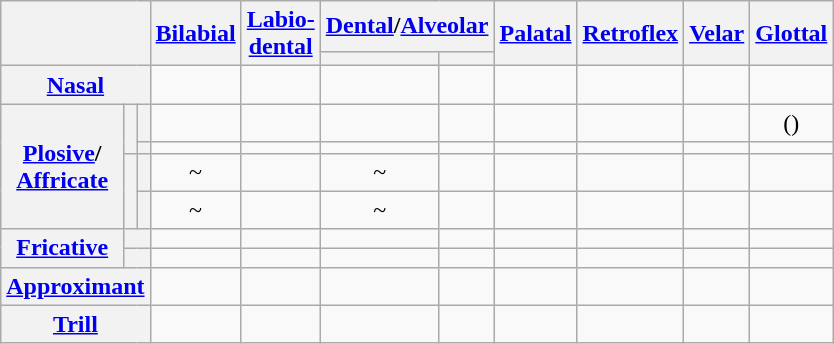<table class="wikitable" style="text-align:center;">
<tr>
<th colspan="3" rowspan="2"></th>
<th rowspan="2"><a href='#'>Bilabial</a></th>
<th rowspan="2"><a href='#'>Labio-<br>dental</a></th>
<th colspan="2"><a href='#'>Dental</a>/<a href='#'>Alveolar</a></th>
<th rowspan="2"><a href='#'>Palatal</a></th>
<th rowspan="2"><a href='#'>Retroflex</a></th>
<th rowspan="2"><a href='#'>Velar</a></th>
<th rowspan="2"><a href='#'>Glottal</a></th>
</tr>
<tr>
<th></th>
<th></th>
</tr>
<tr>
<th colspan="3"><a href='#'>Nasal</a></th>
<td></td>
<td></td>
<td></td>
<td></td>
<td></td>
<td></td>
<td></td>
<td></td>
</tr>
<tr>
<th rowspan="4"><a href='#'>Plosive</a>/<br><a href='#'>Affricate</a></th>
<th rowspan="2"></th>
<th></th>
<td></td>
<td></td>
<td></td>
<td></td>
<td></td>
<td></td>
<td></td>
<td>()</td>
</tr>
<tr>
<th></th>
<td></td>
<td></td>
<td></td>
<td></td>
<td></td>
<td></td>
<td></td>
<td></td>
</tr>
<tr>
<th rowspan="2"></th>
<th></th>
<td>~</td>
<td></td>
<td>~</td>
<td></td>
<td></td>
<td></td>
<td></td>
<td></td>
</tr>
<tr>
<th></th>
<td>~</td>
<td></td>
<td>~</td>
<td></td>
<td></td>
<td></td>
<td></td>
<td></td>
</tr>
<tr>
<th rowspan="2"><a href='#'>Fricative</a></th>
<th colspan="2"></th>
<td></td>
<td></td>
<td></td>
<td></td>
<td></td>
<td></td>
<td></td>
<td></td>
</tr>
<tr>
<th colspan="2"></th>
<td></td>
<td></td>
<td></td>
<td></td>
<td></td>
<td></td>
<td></td>
<td></td>
</tr>
<tr>
<th colspan="3"><a href='#'>Approximant</a></th>
<td></td>
<td></td>
<td></td>
<td></td>
<td></td>
<td></td>
<td></td>
<td></td>
</tr>
<tr>
<th colspan="3"><a href='#'>Trill</a></th>
<td></td>
<td></td>
<td></td>
<td></td>
<td></td>
<td></td>
<td></td>
<td></td>
</tr>
</table>
